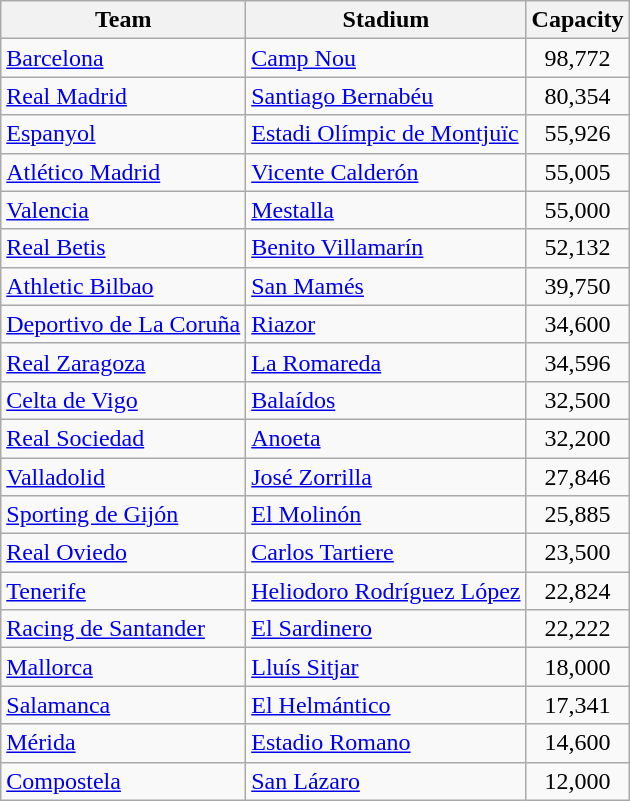<table class="wikitable sortable">
<tr>
<th>Team</th>
<th>Stadium</th>
<th>Capacity</th>
</tr>
<tr>
<td><a href='#'>Barcelona</a></td>
<td><a href='#'>Camp Nou</a></td>
<td align="center">98,772</td>
</tr>
<tr>
<td><a href='#'>Real Madrid</a></td>
<td><a href='#'>Santiago Bernabéu</a></td>
<td align="center">80,354</td>
</tr>
<tr>
<td><a href='#'>Espanyol</a></td>
<td><a href='#'>Estadi Olímpic de Montjuïc</a></td>
<td align="center">55,926</td>
</tr>
<tr>
<td><a href='#'>Atlético Madrid</a></td>
<td><a href='#'>Vicente Calderón</a></td>
<td align="center">55,005</td>
</tr>
<tr>
<td><a href='#'>Valencia</a></td>
<td><a href='#'>Mestalla</a></td>
<td align="center">55,000</td>
</tr>
<tr>
<td><a href='#'>Real Betis</a></td>
<td><a href='#'>Benito Villamarín</a></td>
<td align="center">52,132</td>
</tr>
<tr>
<td><a href='#'>Athletic Bilbao</a></td>
<td><a href='#'>San Mamés</a></td>
<td align="center">39,750</td>
</tr>
<tr>
<td><a href='#'>Deportivo de La Coruña</a></td>
<td><a href='#'>Riazor</a></td>
<td align="center">34,600</td>
</tr>
<tr>
<td><a href='#'>Real Zaragoza</a></td>
<td><a href='#'>La Romareda</a></td>
<td align="center">34,596</td>
</tr>
<tr>
<td><a href='#'>Celta de Vigo</a></td>
<td><a href='#'>Balaídos</a></td>
<td align="center">32,500</td>
</tr>
<tr>
<td><a href='#'>Real Sociedad</a></td>
<td><a href='#'>Anoeta</a></td>
<td align="center">32,200</td>
</tr>
<tr>
<td><a href='#'>Valladolid</a></td>
<td><a href='#'>José Zorrilla</a></td>
<td align="center">27,846</td>
</tr>
<tr>
<td><a href='#'>Sporting de Gijón</a></td>
<td><a href='#'>El Molinón</a></td>
<td align="center">25,885</td>
</tr>
<tr>
<td><a href='#'>Real Oviedo</a></td>
<td><a href='#'>Carlos Tartiere</a></td>
<td align="center">23,500</td>
</tr>
<tr>
<td><a href='#'>Tenerife</a></td>
<td><a href='#'>Heliodoro Rodríguez López</a></td>
<td align="center">22,824</td>
</tr>
<tr>
<td><a href='#'>Racing de Santander</a></td>
<td><a href='#'>El Sardinero</a></td>
<td align="center">22,222</td>
</tr>
<tr>
<td><a href='#'>Mallorca</a></td>
<td><a href='#'>Lluís Sitjar</a></td>
<td align="center">18,000</td>
</tr>
<tr>
<td><a href='#'>Salamanca</a></td>
<td><a href='#'>El Helmántico</a></td>
<td align="center">17,341</td>
</tr>
<tr>
<td><a href='#'>Mérida</a></td>
<td><a href='#'>Estadio Romano</a></td>
<td align="center">14,600</td>
</tr>
<tr>
<td><a href='#'>Compostela</a></td>
<td><a href='#'>San Lázaro</a></td>
<td align="center">12,000</td>
</tr>
</table>
